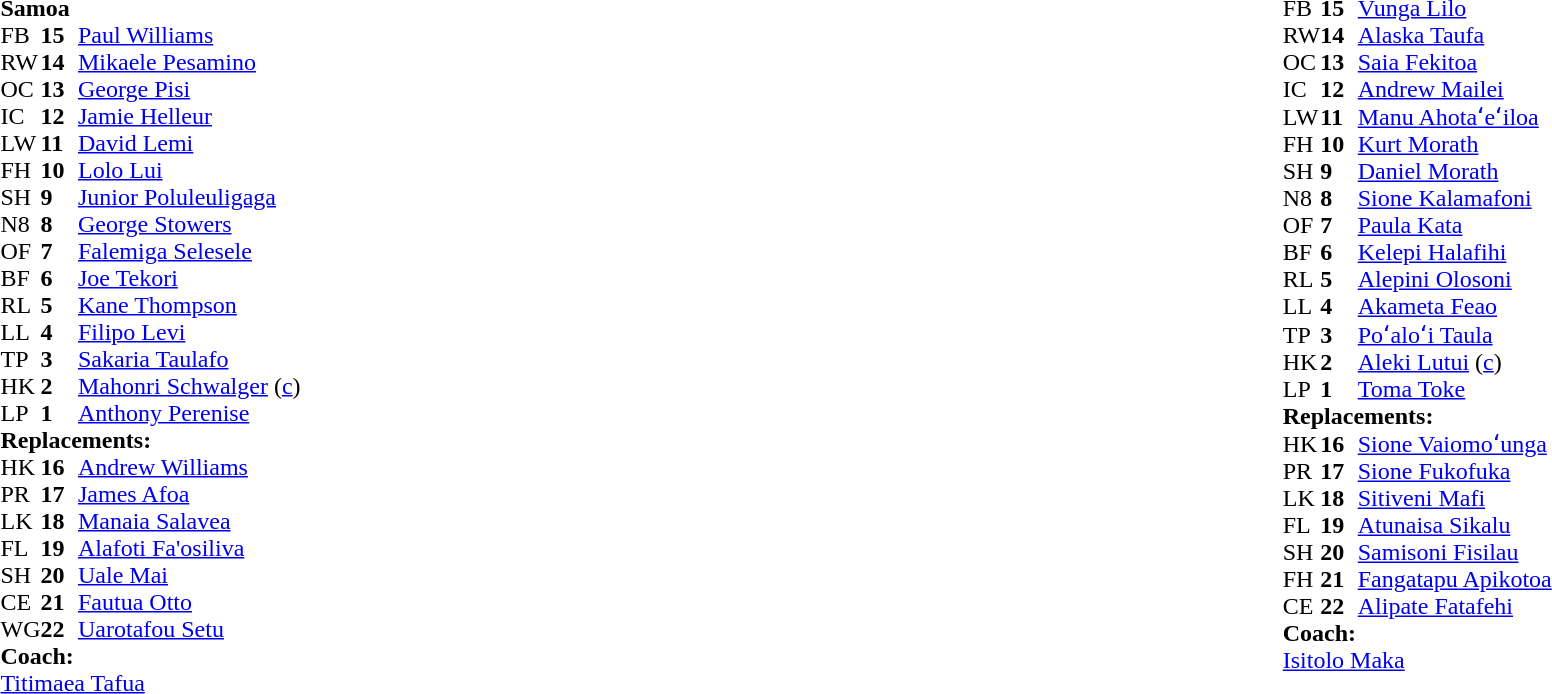<table style="width:100%;">
<tr>
<td style="vertical-align:top; width:50%;"><br><table style="font-size: 100%" cellspacing="0" cellpadding="0">
<tr>
<td colspan="4"><strong>Samoa</strong></td>
</tr>
<tr>
<th width="25"></th>
<th width="25"></th>
</tr>
<tr>
<td>FB</td>
<td><strong>15</strong></td>
<td><a href='#'>Paul Williams</a></td>
</tr>
<tr>
<td>RW</td>
<td><strong>14</strong></td>
<td><a href='#'>Mikaele Pesamino</a></td>
</tr>
<tr>
<td>OC</td>
<td><strong>13</strong></td>
<td><a href='#'>George Pisi</a></td>
<td></td>
</tr>
<tr>
<td>IC</td>
<td><strong>12</strong></td>
<td><a href='#'>Jamie Helleur</a></td>
</tr>
<tr>
<td>LW</td>
<td><strong>11</strong></td>
<td><a href='#'>David Lemi</a></td>
<td></td>
</tr>
<tr>
<td>FH</td>
<td><strong>10</strong></td>
<td><a href='#'>Lolo Lui</a></td>
</tr>
<tr>
<td>SH</td>
<td><strong>9</strong></td>
<td><a href='#'>Junior Poluleuligaga</a></td>
<td></td>
</tr>
<tr>
<td>N8</td>
<td><strong>8</strong></td>
<td><a href='#'>George Stowers</a></td>
</tr>
<tr>
<td>OF</td>
<td><strong>7</strong></td>
<td><a href='#'>Falemiga Selesele</a></td>
<td></td>
</tr>
<tr>
<td>BF</td>
<td><strong>6</strong></td>
<td><a href='#'>Joe Tekori</a></td>
</tr>
<tr>
<td>RL</td>
<td><strong>5</strong></td>
<td><a href='#'>Kane Thompson</a></td>
<td></td>
</tr>
<tr>
<td>LL</td>
<td><strong>4</strong></td>
<td><a href='#'>Filipo Levi</a></td>
</tr>
<tr>
<td>TP</td>
<td><strong>3</strong></td>
<td><a href='#'>Sakaria Taulafo</a></td>
<td></td>
</tr>
<tr>
<td>HK</td>
<td><strong>2</strong></td>
<td><a href='#'>Mahonri Schwalger</a> (<a href='#'>c</a>)</td>
</tr>
<tr>
<td>LP</td>
<td><strong>1</strong></td>
<td><a href='#'>Anthony Perenise</a></td>
</tr>
<tr>
<td colspan=3><strong>Replacements:</strong></td>
</tr>
<tr>
<td>HK</td>
<td><strong>16</strong></td>
<td><a href='#'>Andrew Williams</a></td>
</tr>
<tr>
<td>PR</td>
<td><strong>17</strong></td>
<td><a href='#'>James Afoa</a></td>
<td></td>
</tr>
<tr>
<td>LK</td>
<td><strong>18</strong></td>
<td><a href='#'>Manaia Salavea</a></td>
<td></td>
</tr>
<tr>
<td>FL</td>
<td><strong>19</strong></td>
<td><a href='#'>Alafoti Fa'osiliva</a></td>
<td></td>
</tr>
<tr>
<td>SH</td>
<td><strong>20</strong></td>
<td><a href='#'>Uale Mai</a></td>
<td></td>
</tr>
<tr>
<td>CE</td>
<td><strong>21</strong></td>
<td><a href='#'>Fautua Otto</a></td>
<td></td>
</tr>
<tr>
<td>WG</td>
<td><strong>22</strong></td>
<td><a href='#'>Uarotafou Setu</a></td>
<td></td>
</tr>
<tr>
<td colspan=3><strong>Coach:</strong></td>
</tr>
<tr>
<td colspan="4"> <a href='#'>Titimaea Tafua</a></td>
</tr>
</table>
</td>
<td style="vertical-align:top; width:50%;"><br><table cellspacing="0" cellpadding="0" style="font-size:100%; margin:auto;">
<tr>
<th width="25"></th>
<th width="25"></th>
</tr>
<tr>
<td>FB</td>
<td><strong>15</strong></td>
<td><a href='#'>Vunga Lilo</a></td>
</tr>
<tr>
<td>RW</td>
<td><strong>14</strong></td>
<td><a href='#'>Alaska Taufa</a></td>
</tr>
<tr>
<td>OC</td>
<td><strong>13</strong></td>
<td><a href='#'>Saia Fekitoa</a></td>
<td></td>
</tr>
<tr>
<td>IC</td>
<td><strong>12</strong></td>
<td><a href='#'>Andrew Mailei</a></td>
</tr>
<tr>
<td>LW</td>
<td><strong>11</strong></td>
<td><a href='#'>Manu Ahotaʻeʻiloa</a></td>
</tr>
<tr>
<td>FH</td>
<td><strong>10</strong></td>
<td><a href='#'>Kurt Morath</a></td>
</tr>
<tr>
<td>SH</td>
<td><strong>9</strong></td>
<td><a href='#'>Daniel Morath</a></td>
<td></td>
</tr>
<tr>
<td>N8</td>
<td><strong>8</strong></td>
<td><a href='#'>Sione Kalamafoni</a></td>
</tr>
<tr>
<td>OF</td>
<td><strong>7</strong></td>
<td><a href='#'>Paula Kata</a></td>
</tr>
<tr>
<td>BF</td>
<td><strong>6</strong></td>
<td><a href='#'>Kelepi Halafihi</a></td>
<td></td>
</tr>
<tr>
<td>RL</td>
<td><strong>5</strong></td>
<td><a href='#'>Alepini Olosoni</a></td>
<td></td>
</tr>
<tr>
<td>LL</td>
<td><strong>4</strong></td>
<td><a href='#'>Akameta Feao</a></td>
</tr>
<tr>
<td>TP</td>
<td><strong>3</strong></td>
<td><a href='#'>Poʻaloʻi Taula</a></td>
<td></td>
</tr>
<tr>
<td>HK</td>
<td><strong>2</strong></td>
<td><a href='#'>Aleki Lutui</a> (<a href='#'>c</a>)</td>
<td></td>
</tr>
<tr>
<td>LP</td>
<td><strong>1</strong></td>
<td><a href='#'>Toma Toke</a></td>
</tr>
<tr>
<td colspan=3><strong>Replacements:</strong></td>
</tr>
<tr>
<td>HK</td>
<td><strong>16</strong></td>
<td><a href='#'>Sione Vaiomoʻunga</a></td>
<td></td>
</tr>
<tr>
<td>PR</td>
<td><strong>17</strong></td>
<td><a href='#'>Sione Fukofuka</a></td>
<td></td>
</tr>
<tr>
<td>LK</td>
<td><strong>18</strong></td>
<td><a href='#'>Sitiveni Mafi</a></td>
<td></td>
</tr>
<tr>
<td>FL</td>
<td><strong>19</strong></td>
<td><a href='#'>Atunaisa Sikalu</a></td>
<td></td>
</tr>
<tr>
<td>SH</td>
<td><strong>20</strong></td>
<td><a href='#'>Samisoni Fisilau</a></td>
<td></td>
</tr>
<tr>
<td>FH</td>
<td><strong>21</strong></td>
<td><a href='#'>Fangatapu Apikotoa</a></td>
</tr>
<tr>
<td>CE</td>
<td><strong>22</strong></td>
<td><a href='#'>Alipate Fatafehi</a></td>
<td></td>
</tr>
<tr>
<td colspan=3><strong>Coach:</strong></td>
</tr>
<tr>
<td colspan="4"> <a href='#'>Isitolo Maka</a></td>
</tr>
</table>
</td>
</tr>
</table>
